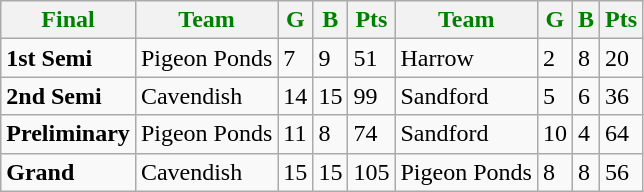<table class="wikitable">
<tr>
<th style="color:green">Final</th>
<th style="color:green">Team</th>
<th style="color:green">G</th>
<th style="color:green">B</th>
<th style="color:green">Pts</th>
<th style="color:green">Team</th>
<th style="color:green">G</th>
<th style="color:green">B</th>
<th style="color:green">Pts</th>
</tr>
<tr>
<td><strong>1st Semi</strong></td>
<td>Pigeon Ponds</td>
<td>7</td>
<td>9</td>
<td>51</td>
<td>Harrow</td>
<td>2</td>
<td>8</td>
<td>20</td>
</tr>
<tr>
<td><strong>2nd Semi</strong></td>
<td>Cavendish</td>
<td>14</td>
<td>15</td>
<td>99</td>
<td>Sandford</td>
<td>5</td>
<td>6</td>
<td>36</td>
</tr>
<tr>
<td><strong>Preliminary</strong></td>
<td>Pigeon Ponds</td>
<td>11</td>
<td>8</td>
<td>74</td>
<td>Sandford</td>
<td>10</td>
<td>4</td>
<td>64</td>
</tr>
<tr>
<td><strong>Grand</strong></td>
<td>Cavendish</td>
<td>15</td>
<td>15</td>
<td>105</td>
<td>Pigeon Ponds</td>
<td>8</td>
<td>8</td>
<td>56</td>
</tr>
</table>
